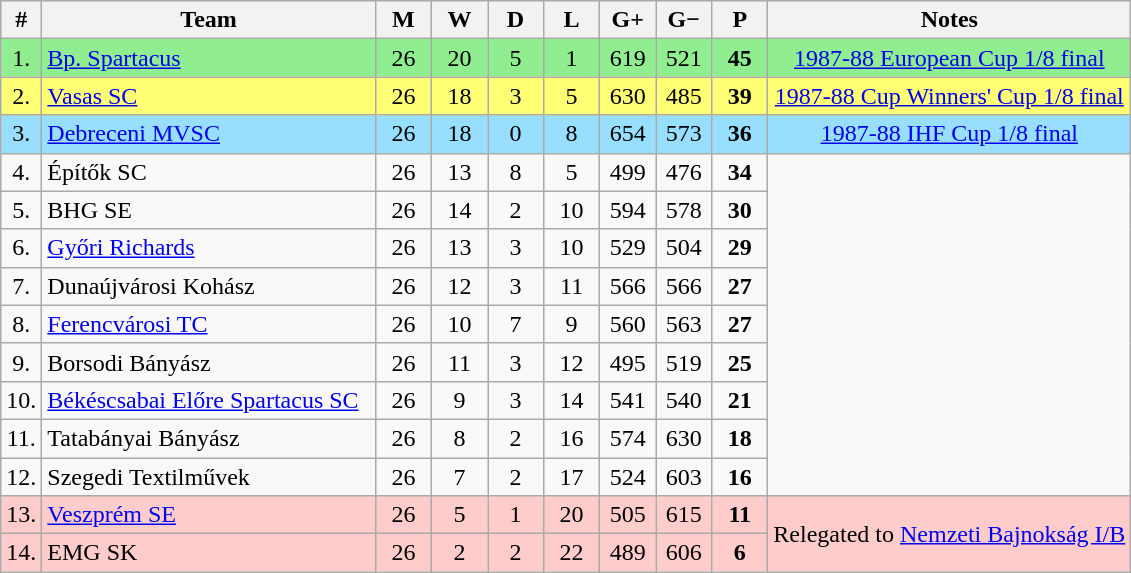<table class="wikitable" style="text-align: center;">
<tr>
<th width="15">#</th>
<th width="215">Team</th>
<th width="30">M</th>
<th width="30">W</th>
<th width="30">D</th>
<th width="30">L</th>
<th width="30">G+</th>
<th width="30">G−</th>
<th width="30">P</th>
<th>Notes</th>
</tr>
<tr style="background: #90EE90;">
<td>1.</td>
<td align="left"><a href='#'>Bp. Spartacus</a></td>
<td>26</td>
<td>20</td>
<td>5</td>
<td>1</td>
<td>619</td>
<td>521</td>
<td><strong>45</strong></td>
<td><a href='#'>1987-88 European Cup 1/8 final</a></td>
</tr>
<tr style="background: #FFFF75;">
<td>2.</td>
<td align="left"><a href='#'>Vasas SC</a></td>
<td>26</td>
<td>18</td>
<td>3</td>
<td>5</td>
<td>630</td>
<td>485</td>
<td><strong>39</strong></td>
<td><a href='#'>1987-88 Cup Winners' Cup 1/8 final</a></td>
</tr>
<tr style="background: #97DEFF;">
<td>3.</td>
<td align="left"><a href='#'>Debreceni MVSC</a></td>
<td>26</td>
<td>18</td>
<td>0</td>
<td>8</td>
<td>654</td>
<td>573</td>
<td><strong>36</strong></td>
<td><a href='#'>1987-88 IHF Cup 1/8 final</a></td>
</tr>
<tr>
<td>4.</td>
<td align="left">Építők SC</td>
<td>26</td>
<td>13</td>
<td>8</td>
<td>5</td>
<td>499</td>
<td>476</td>
<td><strong>34</strong></td>
</tr>
<tr>
<td>5.</td>
<td align="left">BHG SE</td>
<td>26</td>
<td>14</td>
<td>2</td>
<td>10</td>
<td>594</td>
<td>578</td>
<td><strong>30</strong></td>
</tr>
<tr>
<td>6.</td>
<td align="left"><a href='#'>Győri Richards</a></td>
<td>26</td>
<td>13</td>
<td>3</td>
<td>10</td>
<td>529</td>
<td>504</td>
<td><strong>29</strong></td>
</tr>
<tr>
<td>7.</td>
<td align="left">Dunaújvárosi Kohász</td>
<td>26</td>
<td>12</td>
<td>3</td>
<td>11</td>
<td>566</td>
<td>566</td>
<td><strong>27</strong></td>
</tr>
<tr>
<td>8.</td>
<td align="left"><a href='#'>Ferencvárosi TC</a></td>
<td>26</td>
<td>10</td>
<td>7</td>
<td>9</td>
<td>560</td>
<td>563</td>
<td><strong>27</strong></td>
</tr>
<tr>
<td>9.</td>
<td align="left">Borsodi Bányász</td>
<td>26</td>
<td>11</td>
<td>3</td>
<td>12</td>
<td>495</td>
<td>519</td>
<td><strong>25</strong></td>
</tr>
<tr>
<td>10.</td>
<td align="left"><a href='#'>Békéscsabai Előre Spartacus SC</a></td>
<td>26</td>
<td>9</td>
<td>3</td>
<td>14</td>
<td>541</td>
<td>540</td>
<td><strong>21</strong></td>
</tr>
<tr>
<td>11.</td>
<td align="left">Tatabányai Bányász</td>
<td>26</td>
<td>8</td>
<td>2</td>
<td>16</td>
<td>574</td>
<td>630</td>
<td><strong>18</strong></td>
</tr>
<tr>
<td>12.</td>
<td align="left">Szegedi Textilművek</td>
<td>26</td>
<td>7</td>
<td>2</td>
<td>17</td>
<td>524</td>
<td>603</td>
<td><strong>16</strong></td>
</tr>
<tr style="background: #FFCCCC;">
<td>13.</td>
<td align="left"><a href='#'>Veszprém SE</a></td>
<td>26</td>
<td>5</td>
<td>1</td>
<td>20</td>
<td>505</td>
<td>615</td>
<td><strong>11</strong></td>
<td rowspan="2">Relegated to <a href='#'>Nemzeti Bajnokság I/B</a></td>
</tr>
<tr style="background: #FFCCCC;">
<td>14.</td>
<td align="left">EMG SK</td>
<td>26</td>
<td>2</td>
<td>2</td>
<td>22</td>
<td>489</td>
<td>606</td>
<td><strong>6</strong></td>
</tr>
</table>
